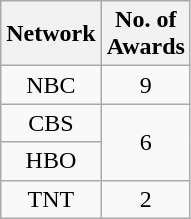<table class="wikitable">
<tr>
<th>Network</th>
<th>No. of<br>Awards</th>
</tr>
<tr style="text-align:center">
<td>NBC</td>
<td>9</td>
</tr>
<tr style="text-align:center">
<td>CBS</td>
<td rowspan="2">6</td>
</tr>
<tr style="text-align:center">
<td>HBO</td>
</tr>
<tr style="text-align:center">
<td>TNT</td>
<td>2</td>
</tr>
</table>
